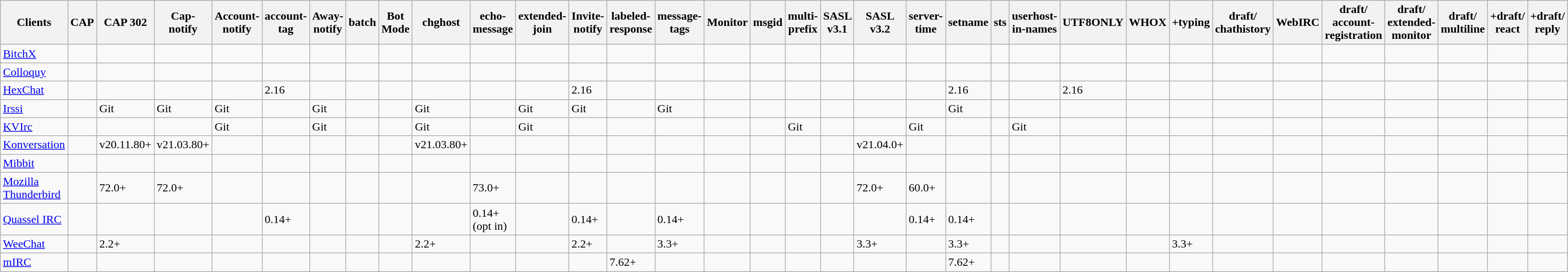<table class="wikitable sortable sort-under">
<tr>
<th>Clients</th>
<th>CAP</th>
<th>CAP 302</th>
<th>Cap-notify</th>
<th>Account-notify</th>
<th>account-tag</th>
<th>Away-notify</th>
<th>batch</th>
<th>Bot Mode</th>
<th>chghost</th>
<th>echo-message</th>
<th>extended-join</th>
<th>Invite-notify</th>
<th>labeled-response</th>
<th>message-tags</th>
<th>Monitor</th>
<th>msgid</th>
<th>multi-prefix</th>
<th>SASL v3.1</th>
<th>SASL v3.2</th>
<th>server-time</th>
<th>setname</th>
<th>sts</th>
<th>userhost-in-names</th>
<th>UTF8ONLY</th>
<th>WHOX</th>
<th>+typing</th>
<th>draft/<br>chathistory</th>
<th>WebIRC</th>
<th>draft/<br>account-registration</th>
<th>draft/<br>extended-monitor</th>
<th>draft/<br>multiline</th>
<th>+draft/<br>react</th>
<th>+draft/<br>reply</th>
</tr>
<tr>
<td><a href='#'>BitchX</a></td>
<td></td>
<td></td>
<td></td>
<td></td>
<td></td>
<td></td>
<td></td>
<td></td>
<td></td>
<td></td>
<td></td>
<td></td>
<td></td>
<td></td>
<td></td>
<td></td>
<td></td>
<td></td>
<td></td>
<td></td>
<td></td>
<td></td>
<td></td>
<td></td>
<td></td>
<td></td>
<td></td>
<td></td>
<td></td>
<td></td>
<td></td>
<td></td>
<td></td>
</tr>
<tr>
<td><a href='#'>Colloquy</a></td>
<td></td>
<td></td>
<td></td>
<td></td>
<td></td>
<td></td>
<td></td>
<td></td>
<td></td>
<td></td>
<td></td>
<td></td>
<td></td>
<td></td>
<td></td>
<td></td>
<td></td>
<td></td>
<td></td>
<td></td>
<td></td>
<td></td>
<td></td>
<td></td>
<td></td>
<td></td>
<td></td>
<td></td>
<td></td>
<td></td>
<td></td>
<td></td>
<td></td>
</tr>
<tr>
<td><a href='#'>HexChat</a></td>
<td></td>
<td></td>
<td></td>
<td></td>
<td>2.16</td>
<td></td>
<td></td>
<td></td>
<td></td>
<td></td>
<td></td>
<td>2.16</td>
<td></td>
<td></td>
<td></td>
<td></td>
<td></td>
<td></td>
<td></td>
<td></td>
<td>2.16</td>
<td></td>
<td></td>
<td>2.16</td>
<td></td>
<td></td>
<td></td>
<td></td>
<td></td>
<td></td>
<td></td>
<td></td>
<td></td>
</tr>
<tr>
<td><a href='#'>Irssi</a></td>
<td></td>
<td>Git</td>
<td>Git</td>
<td>Git</td>
<td></td>
<td>Git</td>
<td></td>
<td></td>
<td>Git</td>
<td></td>
<td>Git</td>
<td>Git</td>
<td></td>
<td>Git</td>
<td></td>
<td></td>
<td></td>
<td></td>
<td></td>
<td></td>
<td>Git</td>
<td></td>
<td></td>
<td></td>
<td></td>
<td></td>
<td></td>
<td></td>
<td></td>
<td></td>
<td></td>
<td></td>
<td></td>
</tr>
<tr>
<td><a href='#'>KVIrc</a></td>
<td></td>
<td></td>
<td></td>
<td>Git</td>
<td></td>
<td>Git</td>
<td></td>
<td></td>
<td>Git</td>
<td></td>
<td>Git</td>
<td></td>
<td></td>
<td></td>
<td></td>
<td></td>
<td>Git</td>
<td></td>
<td></td>
<td>Git</td>
<td></td>
<td></td>
<td>Git</td>
<td></td>
<td></td>
<td></td>
<td></td>
<td></td>
<td></td>
<td></td>
<td></td>
<td></td>
<td></td>
</tr>
<tr>
<td><a href='#'>Konversation</a></td>
<td></td>
<td>v20.11.80+</td>
<td>v21.03.80+</td>
<td></td>
<td></td>
<td></td>
<td></td>
<td></td>
<td>v21.03.80+</td>
<td></td>
<td></td>
<td></td>
<td></td>
<td></td>
<td></td>
<td></td>
<td></td>
<td></td>
<td>v21.04.0+</td>
<td></td>
<td></td>
<td></td>
<td></td>
<td></td>
<td></td>
<td></td>
<td></td>
<td></td>
<td></td>
<td></td>
<td></td>
<td></td>
<td></td>
</tr>
<tr>
<td><a href='#'>Mibbit</a></td>
<td></td>
<td></td>
<td></td>
<td></td>
<td></td>
<td></td>
<td></td>
<td></td>
<td></td>
<td></td>
<td></td>
<td></td>
<td></td>
<td></td>
<td></td>
<td></td>
<td></td>
<td></td>
<td></td>
<td></td>
<td></td>
<td></td>
<td></td>
<td></td>
<td></td>
<td></td>
<td></td>
<td></td>
<td></td>
<td></td>
<td></td>
<td></td>
<td></td>
</tr>
<tr>
<td><a href='#'>Mozilla Thunderbird</a></td>
<td></td>
<td>72.0+</td>
<td>72.0+</td>
<td></td>
<td></td>
<td></td>
<td></td>
<td></td>
<td></td>
<td>73.0+</td>
<td></td>
<td></td>
<td></td>
<td></td>
<td></td>
<td></td>
<td></td>
<td></td>
<td>72.0+</td>
<td>60.0+</td>
<td></td>
<td></td>
<td></td>
<td></td>
<td></td>
<td></td>
<td></td>
<td></td>
<td></td>
<td></td>
<td></td>
<td></td>
<td></td>
</tr>
<tr>
<td><a href='#'>Quassel IRC</a></td>
<td></td>
<td></td>
<td></td>
<td></td>
<td>0.14+</td>
<td></td>
<td></td>
<td></td>
<td></td>
<td>0.14+ (opt in)</td>
<td></td>
<td>0.14+</td>
<td></td>
<td>0.14+</td>
<td></td>
<td></td>
<td></td>
<td></td>
<td></td>
<td>0.14+</td>
<td>0.14+</td>
<td></td>
<td></td>
<td></td>
<td></td>
<td></td>
<td></td>
<td></td>
<td></td>
<td></td>
<td></td>
<td></td>
<td></td>
</tr>
<tr>
<td><a href='#'>WeeChat</a></td>
<td></td>
<td>2.2+</td>
<td></td>
<td></td>
<td></td>
<td></td>
<td></td>
<td></td>
<td>2.2+</td>
<td></td>
<td></td>
<td>2.2+</td>
<td></td>
<td>3.3+</td>
<td></td>
<td></td>
<td></td>
<td></td>
<td>3.3+</td>
<td></td>
<td>3.3+</td>
<td></td>
<td></td>
<td></td>
<td></td>
<td>3.3+</td>
<td></td>
<td></td>
<td></td>
<td></td>
<td></td>
<td></td>
<td></td>
</tr>
<tr>
<td><a href='#'>mIRC</a></td>
<td></td>
<td></td>
<td></td>
<td></td>
<td></td>
<td></td>
<td></td>
<td></td>
<td></td>
<td></td>
<td></td>
<td></td>
<td>7.62+</td>
<td></td>
<td></td>
<td></td>
<td></td>
<td></td>
<td></td>
<td></td>
<td>7.62+</td>
<td></td>
<td></td>
<td></td>
<td></td>
<td></td>
<td></td>
<td></td>
<td></td>
<td></td>
<td></td>
<td></td>
<td></td>
</tr>
</table>
